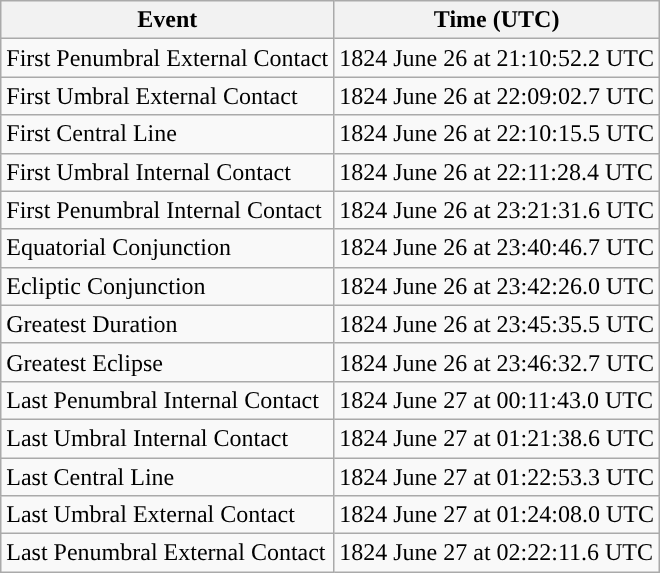<table class="wikitable">
<tr>
<th>Event</th>
<th>Time (UTC)</th>
</tr>
<tr>
<td>First Penumbral External Contact</td>
<td>1824 June 26 at 21:10:52.2 UTC</td>
</tr>
<tr>
<td>First Umbral External Contact</td>
<td>1824 June 26 at 22:09:02.7 UTC</td>
</tr>
<tr>
<td>First Central Line</td>
<td>1824 June 26 at 22:10:15.5 UTC</td>
</tr>
<tr>
<td>First Umbral Internal Contact</td>
<td>1824 June 26 at 22:11:28.4 UTC</td>
</tr>
<tr>
<td>First Penumbral Internal Contact</td>
<td>1824 June 26 at 23:21:31.6 UTC</td>
</tr>
<tr>
<td>Equatorial Conjunction</td>
<td>1824 June 26 at 23:40:46.7 UTC</td>
</tr>
<tr>
<td>Ecliptic Conjunction</td>
<td>1824 June 26 at 23:42:26.0 UTC</td>
</tr>
<tr>
<td>Greatest Duration</td>
<td>1824 June 26 at 23:45:35.5 UTC</td>
</tr>
<tr>
<td>Greatest Eclipse</td>
<td>1824 June 26 at 23:46:32.7 UTC</td>
</tr>
<tr>
<td>Last Penumbral Internal Contact</td>
<td>1824 June 27 at 00:11:43.0 UTC</td>
</tr>
<tr>
<td>Last Umbral Internal Contact</td>
<td>1824 June 27 at 01:21:38.6 UTC</td>
</tr>
<tr>
<td>Last Central Line</td>
<td>1824 June 27 at 01:22:53.3 UTC</td>
</tr>
<tr>
<td>Last Umbral External Contact</td>
<td>1824 June 27 at 01:24:08.0 UTC</td>
</tr>
<tr>
<td>Last Penumbral External Contact</td>
<td>1824 June 27 at 02:22:11.6 UTC</td>
</tr>
</table>
